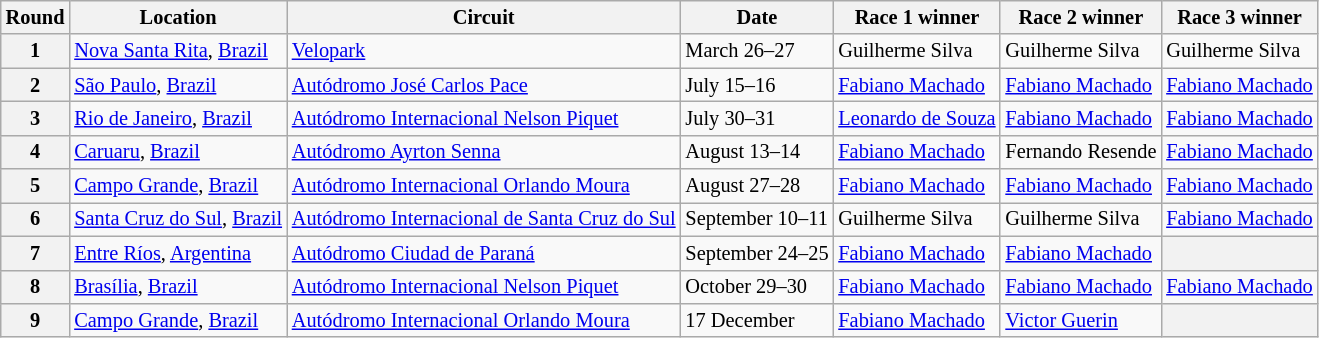<table class="wikitable" style="font-size: 85%">
<tr>
<th>Round</th>
<th>Location</th>
<th>Circuit</th>
<th>Date</th>
<th>Race 1 winner</th>
<th>Race 2 winner</th>
<th>Race 3 winner</th>
</tr>
<tr>
<th>1</th>
<td> <a href='#'>Nova Santa Rita</a>, <a href='#'>Brazil</a></td>
<td><a href='#'>Velopark</a></td>
<td>March 26–27</td>
<td> Guilherme Silva</td>
<td> Guilherme Silva</td>
<td> Guilherme Silva</td>
</tr>
<tr>
<th>2</th>
<td> <a href='#'>São Paulo</a>, <a href='#'>Brazil</a></td>
<td><a href='#'>Autódromo José Carlos Pace</a></td>
<td>July 15–16</td>
<td> <a href='#'>Fabiano Machado</a></td>
<td> <a href='#'>Fabiano Machado</a></td>
<td> <a href='#'>Fabiano Machado</a></td>
</tr>
<tr>
<th>3</th>
<td nowrap> <a href='#'>Rio de Janeiro</a>, <a href='#'>Brazil</a></td>
<td nowrap><a href='#'>Autódromo Internacional Nelson Piquet</a></td>
<td>July 30–31</td>
<td nowrap> <a href='#'>Leonardo de Souza</a></td>
<td> <a href='#'>Fabiano Machado</a></td>
<td> <a href='#'>Fabiano Machado</a></td>
</tr>
<tr>
<th>4</th>
<td> <a href='#'>Caruaru</a>, <a href='#'>Brazil</a></td>
<td><a href='#'>Autódromo Ayrton Senna</a></td>
<td>August 13–14</td>
<td> <a href='#'>Fabiano Machado</a></td>
<td nowrap> Fernando Resende</td>
<td> <a href='#'>Fabiano Machado</a></td>
</tr>
<tr>
<th>5</th>
<td> <a href='#'>Campo Grande</a>, <a href='#'>Brazil</a></td>
<td><a href='#'>Autódromo Internacional Orlando Moura</a></td>
<td>August 27–28</td>
<td> <a href='#'>Fabiano Machado</a></td>
<td> <a href='#'>Fabiano Machado</a></td>
<td> <a href='#'>Fabiano Machado</a></td>
</tr>
<tr>
<th>6</th>
<td nowrap> <a href='#'>Santa Cruz do Sul</a>, <a href='#'>Brazil</a></td>
<td nowrap><a href='#'>Autódromo Internacional de Santa Cruz do Sul</a></td>
<td nowrap>September 10–11</td>
<td> Guilherme Silva</td>
<td> Guilherme Silva</td>
<td> <a href='#'>Fabiano Machado</a></td>
</tr>
<tr>
<th>7</th>
<td> <a href='#'>Entre Ríos</a>, <a href='#'>Argentina</a></td>
<td><a href='#'>Autódromo Ciudad de Paraná</a></td>
<td nowrap>September 24–25</td>
<td> <a href='#'>Fabiano Machado</a></td>
<td> <a href='#'>Fabiano Machado</a></td>
<th></th>
</tr>
<tr>
<th>8</th>
<td> <a href='#'>Brasília</a>, <a href='#'>Brazil</a></td>
<td><a href='#'>Autódromo Internacional Nelson Piquet</a></td>
<td>October 29–30</td>
<td nowrap> <a href='#'>Fabiano Machado</a></td>
<td nowrap> <a href='#'>Fabiano Machado</a></td>
<td nowrap> <a href='#'>Fabiano Machado</a></td>
</tr>
<tr>
<th>9</th>
<td> <a href='#'>Campo Grande</a>, <a href='#'>Brazil</a></td>
<td><a href='#'>Autódromo Internacional Orlando Moura</a></td>
<td>17 December</td>
<td> <a href='#'>Fabiano Machado</a></td>
<td> <a href='#'>Victor Guerin</a></td>
<th></th>
</tr>
</table>
